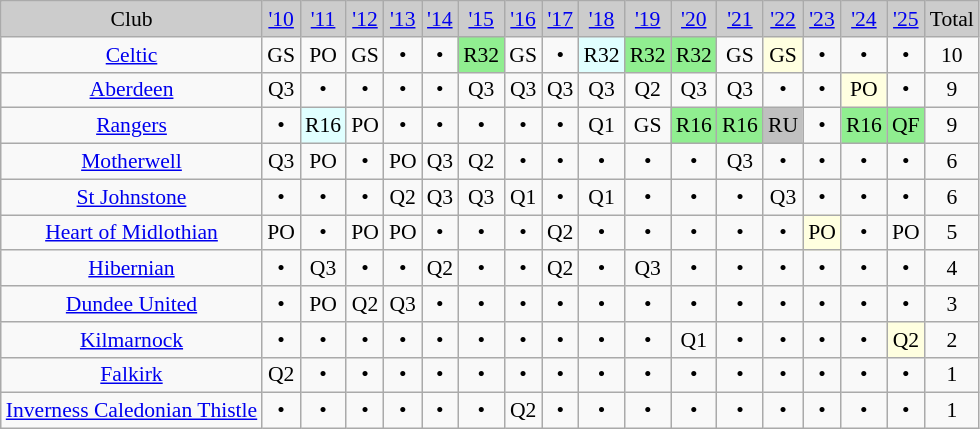<table class="wikitable" style="text-align:center; font-size:90%">
<tr style="background:#ccc">
<td>Club</td>
<td><a href='#'>'10</a></td>
<td><a href='#'>'11</a></td>
<td><a href='#'>'12</a></td>
<td><a href='#'>'13</a></td>
<td><a href='#'>'14</a></td>
<td><a href='#'>'15</a></td>
<td><a href='#'>'16</a></td>
<td><a href='#'>'17</a></td>
<td><a href='#'>'18</a></td>
<td><a href='#'>'19</a></td>
<td><a href='#'>'20</a></td>
<td><a href='#'>'21</a></td>
<td><a href='#'>'22</a></td>
<td><a href='#'>'23</a></td>
<td><a href='#'>'24</a></td>
<td><a href='#'>'25</a></td>
<td>Total</td>
</tr>
<tr>
<td><a href='#'>Celtic</a></td>
<td>GS</td>
<td>PO</td>
<td>GS</td>
<td>•</td>
<td>•</td>
<td bgcolor=lightgreen>R32</td>
<td>GS</td>
<td>•</td>
<td bgcolor=lightcyan>R32</td>
<td bgcolor=lightgreen>R32</td>
<td bgcolor=lightgreen>R32</td>
<td>GS</td>
<td bgcolor=lightyellow>GS</td>
<td>•</td>
<td>•</td>
<td>•</td>
<td>10</td>
</tr>
<tr>
<td><a href='#'>Aberdeen</a></td>
<td>Q3</td>
<td>•</td>
<td>•</td>
<td>•</td>
<td>•</td>
<td>Q3</td>
<td>Q3</td>
<td>Q3</td>
<td>Q3</td>
<td>Q2</td>
<td>Q3</td>
<td>Q3</td>
<td>•</td>
<td>•</td>
<td bgcolor=lightyellow>PO</td>
<td>•</td>
<td>9</td>
</tr>
<tr>
<td><a href='#'>Rangers</a></td>
<td>•</td>
<td bgcolor=lightcyan>R16</td>
<td>PO</td>
<td>•</td>
<td>•</td>
<td>•</td>
<td>•</td>
<td>•</td>
<td>Q1</td>
<td>GS</td>
<td bgcolor=lightgreen>R16</td>
<td bgcolor=lightgreen>R16</td>
<td bgcolor=silver>RU</td>
<td>•</td>
<td bgcolor=lightgreen>R16</td>
<td bgcolor=lightgreen>QF</td>
<td>9</td>
</tr>
<tr>
<td><a href='#'>Motherwell</a></td>
<td>Q3</td>
<td>PO</td>
<td>•</td>
<td>PO</td>
<td>Q3</td>
<td>Q2</td>
<td>•</td>
<td>•</td>
<td>•</td>
<td>•</td>
<td>•</td>
<td>Q3</td>
<td>•</td>
<td>•</td>
<td>•</td>
<td>•</td>
<td>6</td>
</tr>
<tr>
<td><a href='#'>St Johnstone</a></td>
<td>•</td>
<td>•</td>
<td>•</td>
<td>Q2</td>
<td>Q3</td>
<td>Q3</td>
<td>Q1</td>
<td>•</td>
<td>Q1</td>
<td>•</td>
<td>•</td>
<td>•</td>
<td>Q3</td>
<td>•</td>
<td>•</td>
<td>•</td>
<td>6</td>
</tr>
<tr>
<td><a href='#'>Heart of Midlothian</a></td>
<td>PO</td>
<td>•</td>
<td>PO</td>
<td>PO</td>
<td>•</td>
<td>•</td>
<td>•</td>
<td>Q2</td>
<td>•</td>
<td>•</td>
<td>•</td>
<td>•</td>
<td>•</td>
<td bgcolor=lightyellow>PO</td>
<td>•</td>
<td>PO</td>
<td>5</td>
</tr>
<tr>
<td><a href='#'>Hibernian</a></td>
<td>•</td>
<td>Q3</td>
<td>•</td>
<td>•</td>
<td>Q2</td>
<td>•</td>
<td>•</td>
<td>Q2</td>
<td>•</td>
<td>Q3</td>
<td>•</td>
<td>•</td>
<td>•</td>
<td>•</td>
<td>•</td>
<td>•</td>
<td>4</td>
</tr>
<tr>
<td><a href='#'>Dundee United</a></td>
<td>•</td>
<td>PO</td>
<td>Q2</td>
<td>Q3</td>
<td>•</td>
<td>•</td>
<td>•</td>
<td>•</td>
<td>•</td>
<td>•</td>
<td>•</td>
<td>•</td>
<td>•</td>
<td>•</td>
<td>•</td>
<td>•</td>
<td>3</td>
</tr>
<tr>
<td><a href='#'>Kilmarnock</a></td>
<td>•</td>
<td>•</td>
<td>•</td>
<td>•</td>
<td>•</td>
<td>•</td>
<td>•</td>
<td>•</td>
<td>•</td>
<td>•</td>
<td>Q1</td>
<td>•</td>
<td>•</td>
<td>•</td>
<td>•</td>
<td bgcolor=lightyellow>Q2</td>
<td>2</td>
</tr>
<tr>
<td><a href='#'>Falkirk</a></td>
<td>Q2</td>
<td>•</td>
<td>•</td>
<td>•</td>
<td>•</td>
<td>•</td>
<td>•</td>
<td>•</td>
<td>•</td>
<td>•</td>
<td>•</td>
<td>•</td>
<td>•</td>
<td>•</td>
<td>•</td>
<td>•</td>
<td>1</td>
</tr>
<tr>
<td><a href='#'>Inverness Caledonian Thistle</a></td>
<td>•</td>
<td>•</td>
<td>•</td>
<td>•</td>
<td>•</td>
<td>•</td>
<td>Q2</td>
<td>•</td>
<td>•</td>
<td>•</td>
<td>•</td>
<td>•</td>
<td>•</td>
<td>•</td>
<td>•</td>
<td>•</td>
<td>1</td>
</tr>
</table>
